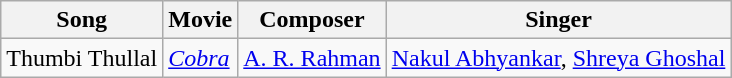<table class="wikitable">
<tr>
<th>Song</th>
<th>Movie</th>
<th>Composer</th>
<th>Singer</th>
</tr>
<tr>
<td>Thumbi Thullal</td>
<td><em><a href='#'>Cobra</a></em></td>
<td><a href='#'>A. R. Rahman</a></td>
<td><a href='#'>Nakul Abhyankar</a>, <a href='#'>Shreya Ghoshal</a></td>
</tr>
</table>
